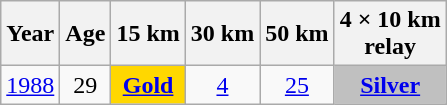<table class="wikitable" style="text-align: center;">
<tr>
<th scope="col">Year</th>
<th scope="col">Age</th>
<th scope="col">15 km</th>
<th scope="col">30 km</th>
<th scope="col">50 km</th>
<th scope="col">4 × 10 km<br>relay</th>
</tr>
<tr>
<td><a href='#'>1988</a></td>
<td>29</td>
<td style="background:gold;"><a href='#'><strong>Gold</strong></a></td>
<td><a href='#'>4</a></td>
<td><a href='#'>25</a></td>
<td style="background:silver;"><a href='#'><strong>Silver</strong></a></td>
</tr>
</table>
